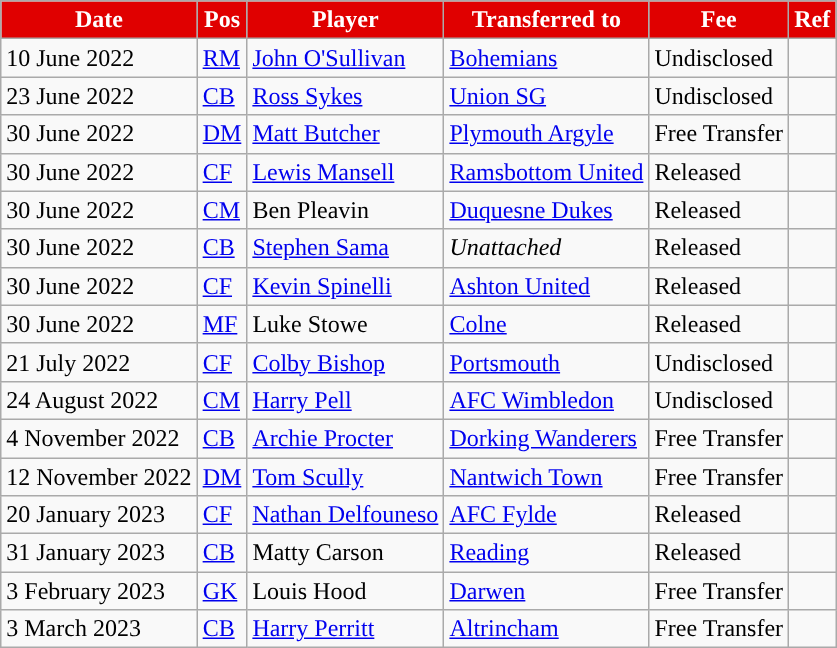<table class="wikitable plainrowheaders sortable">
<tr>
<th style="background:#E00000; color:#ffffff; ">Date</th>
<th style="background:#E00000; color:#ffffff; ">Pos</th>
<th style="background:#E00000; color:#ffffff; ">Player</th>
<th style="background:#E00000; color:#ffffff; ">Transferred to</th>
<th style="background:#E00000; color:#ffffff; ">Fee</th>
<th style="background:#E00000; color:#ffffff; ">Ref</th>
</tr>
<tr>
<td>10 June 2022</td>
<td><a href='#'>RM</a></td>
<td> <a href='#'>John O'Sullivan</a></td>
<td> <a href='#'>Bohemians</a></td>
<td>Undisclosed</td>
<td></td>
</tr>
<tr>
<td>23 June 2022</td>
<td><a href='#'>CB</a></td>
<td> <a href='#'>Ross Sykes</a></td>
<td> <a href='#'>Union SG</a></td>
<td>Undisclosed</td>
<td></td>
</tr>
<tr>
<td>30 June 2022</td>
<td><a href='#'>DM</a></td>
<td> <a href='#'>Matt Butcher</a></td>
<td> <a href='#'>Plymouth Argyle</a></td>
<td>Free Transfer</td>
<td></td>
</tr>
<tr>
<td>30 June 2022</td>
<td><a href='#'>CF</a></td>
<td> <a href='#'>Lewis Mansell</a></td>
<td> <a href='#'>Ramsbottom United</a></td>
<td>Released</td>
<td></td>
</tr>
<tr>
<td>30 June 2022</td>
<td><a href='#'>CM</a></td>
<td> Ben Pleavin</td>
<td> <a href='#'>Duquesne Dukes</a></td>
<td>Released</td>
<td></td>
</tr>
<tr>
<td>30 June 2022</td>
<td><a href='#'>CB</a></td>
<td> <a href='#'>Stephen Sama</a></td>
<td> <em>Unattached</em></td>
<td>Released</td>
<td></td>
</tr>
<tr>
<td>30 June 2022</td>
<td><a href='#'>CF</a></td>
<td> <a href='#'>Kevin Spinelli</a></td>
<td> <a href='#'>Ashton United</a></td>
<td>Released</td>
<td></td>
</tr>
<tr>
<td>30 June 2022</td>
<td><a href='#'>MF</a></td>
<td> Luke Stowe</td>
<td> <a href='#'>Colne</a></td>
<td>Released</td>
<td></td>
</tr>
<tr>
<td>21 July 2022</td>
<td><a href='#'>CF</a></td>
<td> <a href='#'>Colby Bishop</a></td>
<td> <a href='#'>Portsmouth</a></td>
<td>Undisclosed</td>
<td></td>
</tr>
<tr>
<td>24 August 2022</td>
<td><a href='#'>CM</a></td>
<td> <a href='#'>Harry Pell</a></td>
<td> <a href='#'>AFC Wimbledon</a></td>
<td>Undisclosed</td>
<td></td>
</tr>
<tr>
<td>4 November 2022</td>
<td><a href='#'>CB</a></td>
<td> <a href='#'>Archie Procter</a></td>
<td> <a href='#'>Dorking Wanderers</a></td>
<td>Free Transfer</td>
<td></td>
</tr>
<tr>
<td>12 November 2022</td>
<td><a href='#'>DM</a></td>
<td> <a href='#'>Tom Scully</a></td>
<td> <a href='#'>Nantwich Town</a></td>
<td>Free Transfer</td>
<td></td>
</tr>
<tr>
<td>20 January 2023</td>
<td><a href='#'>CF</a></td>
<td> <a href='#'>Nathan Delfouneso</a></td>
<td> <a href='#'>AFC Fylde</a></td>
<td>Released</td>
<td></td>
</tr>
<tr>
<td>31 January 2023</td>
<td><a href='#'>CB</a></td>
<td> Matty Carson</td>
<td> <a href='#'>Reading</a></td>
<td>Released</td>
<td></td>
</tr>
<tr>
<td>3 February 2023</td>
<td><a href='#'>GK</a></td>
<td> Louis Hood</td>
<td> <a href='#'>Darwen</a></td>
<td>Free Transfer</td>
<td></td>
</tr>
<tr>
<td>3 March 2023</td>
<td><a href='#'>CB</a></td>
<td> <a href='#'>Harry Perritt</a></td>
<td> <a href='#'>Altrincham</a></td>
<td>Free Transfer</td>
<td></td>
</tr>
</table>
